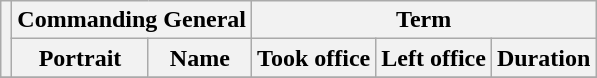<table class="wikitable sortable">
<tr>
<th rowspan=2></th>
<th colspan=2>Commanding General</th>
<th colspan=3>Term</th>
</tr>
<tr>
<th>Portrait</th>
<th>Name</th>
<th>Took office</th>
<th>Left office</th>
<th>Duration</th>
</tr>
<tr>
</tr>
</table>
